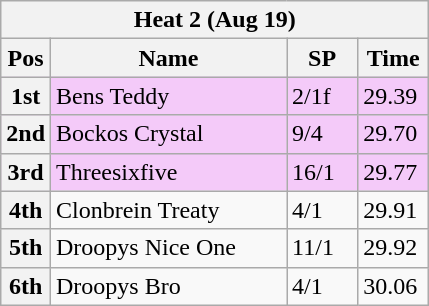<table class="wikitable">
<tr>
<th colspan="6">Heat 2 (Aug 19)</th>
</tr>
<tr>
<th width=20>Pos</th>
<th width=150>Name</th>
<th width=40>SP</th>
<th width=40>Time</th>
</tr>
<tr style="background: #f4caf9;">
<th>1st</th>
<td>Bens Teddy</td>
<td>2/1f</td>
<td>29.39</td>
</tr>
<tr style="background: #f4caf9;">
<th>2nd</th>
<td>Bockos Crystal</td>
<td>9/4</td>
<td>29.70</td>
</tr>
<tr style="background: #f4caf9;">
<th>3rd</th>
<td>Threesixfive</td>
<td>16/1</td>
<td>29.77</td>
</tr>
<tr>
<th>4th</th>
<td>Clonbrein Treaty</td>
<td>4/1</td>
<td>29.91</td>
</tr>
<tr>
<th>5th</th>
<td>Droopys Nice One</td>
<td>11/1</td>
<td>29.92</td>
</tr>
<tr>
<th>6th</th>
<td>Droopys Bro</td>
<td>4/1</td>
<td>30.06</td>
</tr>
</table>
